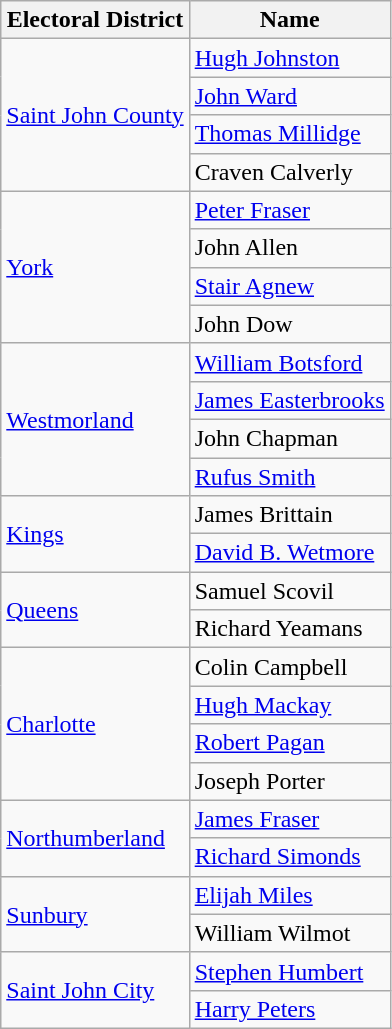<table class="wikitable">
<tr>
<th>Electoral District</th>
<th>Name</th>
</tr>
<tr>
<td rowspan="4"><a href='#'>Saint John County</a></td>
<td><a href='#'>Hugh Johnston</a></td>
</tr>
<tr>
<td><a href='#'>John Ward</a></td>
</tr>
<tr>
<td><a href='#'>Thomas Millidge</a></td>
</tr>
<tr>
<td>Craven Calverly</td>
</tr>
<tr>
<td rowspan="4"><a href='#'>York</a></td>
<td><a href='#'>Peter Fraser</a></td>
</tr>
<tr>
<td>John Allen</td>
</tr>
<tr>
<td><a href='#'>Stair Agnew</a></td>
</tr>
<tr>
<td>John Dow</td>
</tr>
<tr>
<td rowspan="4"><a href='#'>Westmorland</a></td>
<td><a href='#'>William Botsford</a></td>
</tr>
<tr>
<td><a href='#'>James Easterbrooks</a></td>
</tr>
<tr>
<td>John Chapman</td>
</tr>
<tr>
<td><a href='#'>Rufus Smith</a></td>
</tr>
<tr>
<td rowspan="2"><a href='#'>Kings</a></td>
<td>James Brittain</td>
</tr>
<tr>
<td><a href='#'>David B. Wetmore</a></td>
</tr>
<tr>
<td rowspan="2"><a href='#'>Queens</a></td>
<td>Samuel Scovil</td>
</tr>
<tr>
<td>Richard Yeamans</td>
</tr>
<tr>
<td rowspan="4"><a href='#'>Charlotte</a></td>
<td>Colin Campbell</td>
</tr>
<tr>
<td><a href='#'>Hugh Mackay</a></td>
</tr>
<tr>
<td><a href='#'>Robert Pagan</a></td>
</tr>
<tr>
<td>Joseph Porter</td>
</tr>
<tr>
<td rowspan="2"><a href='#'>Northumberland</a></td>
<td><a href='#'>James Fraser</a></td>
</tr>
<tr>
<td><a href='#'>Richard Simonds</a></td>
</tr>
<tr>
<td rowspan="2"><a href='#'>Sunbury</a></td>
<td><a href='#'>Elijah Miles</a></td>
</tr>
<tr>
<td>William Wilmot</td>
</tr>
<tr>
<td rowspan="2"><a href='#'>Saint John City</a></td>
<td><a href='#'>Stephen Humbert</a></td>
</tr>
<tr>
<td><a href='#'>Harry Peters</a></td>
</tr>
</table>
